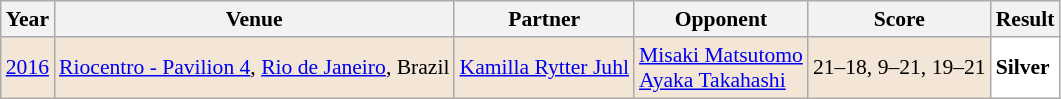<table class="sortable wikitable" style="font-size: 90%;">
<tr>
<th>Year</th>
<th>Venue</th>
<th>Partner</th>
<th>Opponent</th>
<th>Score</th>
<th>Result</th>
</tr>
<tr style="background:#F3E6D7">
<td align="center"><a href='#'>2016</a></td>
<td align="left"><a href='#'>Riocentro - Pavilion 4</a>, <a href='#'>Rio de Janeiro</a>, Brazil</td>
<td align="left"> <a href='#'>Kamilla Rytter Juhl</a></td>
<td align="left"> <a href='#'>Misaki Matsutomo</a> <br>  <a href='#'>Ayaka Takahashi</a></td>
<td align="left">21–18, 9–21, 19–21</td>
<td style="text-align:left; background:white"> <strong>Silver</strong></td>
</tr>
</table>
